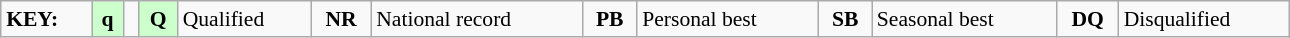<table class="wikitable" style="margin:0.5em auto; font-size:90%;position:relative;" width=68%>
<tr>
<td><strong>KEY:</strong></td>
<td bgcolor=ccffcc align=center><strong>q</strong></td>
<td></td>
<td bgcolor=ccffcc align=center><strong>Q</strong></td>
<td>Qualified</td>
<td align=center><strong>NR</strong></td>
<td>National record</td>
<td align=center><strong>PB</strong></td>
<td>Personal best</td>
<td align=center><strong>SB</strong></td>
<td>Seasonal best</td>
<td align=center><strong>DQ</strong></td>
<td>Disqualified</td>
</tr>
</table>
